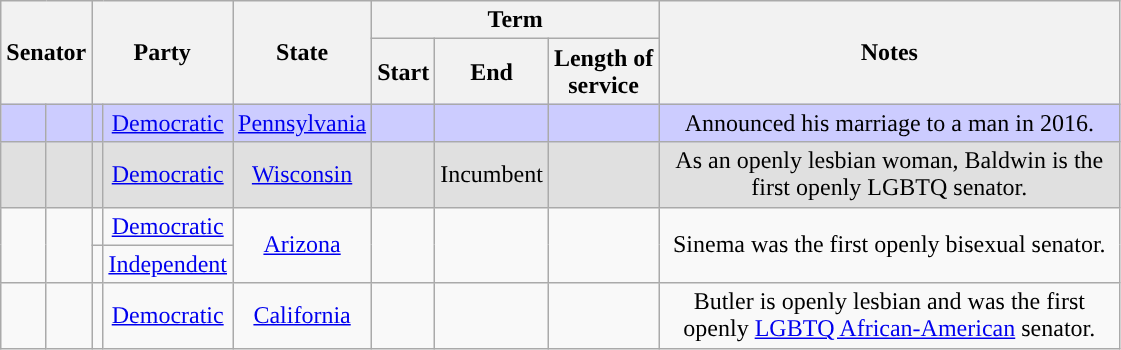<table class="wikitable sortable" style="text-align:center">
<tr>
<th scope="col" rowspan=2 colspan=2>Senator</th>
<th scope="col" rowspan=2 colspan=2>Party</th>
<th scope="col" rowspan=2>State</th>
<th scope="col" colspan=3>Term</th>
<th scope="col" rowspan=2>Notes</th>
</tr>
<tr>
<th scope="col">Start</th>
<th scope="col">End</th>
<th scope="col">Length of<br>service</th>
</tr>
<tr style="background:#CCF">
<td data-sort-value="Wofford, Harris"></td>
<td></td>
<td style="background-color:"></td>
<td><a href='#'>Democratic</a></td>
<td><a href='#'>Pennsylvania</a></td>
<td></td>
<td></td>
<td></td>
<td width=300>Announced his marriage to a man in 2016.</td>
</tr>
<tr style="background:#e0e0e0">
<td data-sort-value="Baldwin, Tammy"></td>
<td></td>
<td style="background-color:"></td>
<td><a href='#'>Democratic</a></td>
<td><a href='#'>Wisconsin</a></td>
<td></td>
<td>Incumbent</td>
<td></td>
<td>As an openly lesbian woman, Baldwin is the first openly LGBTQ senator.</td>
</tr>
<tr style="background:">
<td rowspan=2 data-sort-value="Sinema, Krysten"></td>
<td rowspan=2></td>
<td style="background-color:"></td>
<td><a href='#'>Democratic</a><br></td>
<td rowspan=2><a href='#'>Arizona</a></td>
<td rowspan=2></td>
<td rowspan=2></td>
<td rowspan=2></td>
<td rowspan=2>Sinema was the first openly bisexual senator.</td>
</tr>
<tr style="background:">
<td style="background-color:"></td>
<td><a href='#'>Independent</a><br></td>
</tr>
<tr>
<td data-sort-value="Butler, Laphonza"></td>
<td></td>
<td style="background-color:"></td>
<td><a href='#'>Democratic</a></td>
<td><a href='#'>California</a></td>
<td></td>
<td></td>
<td></td>
<td>Butler is openly lesbian and was the first openly <a href='#'>LGBTQ African-American</a> senator.</td>
</tr>
</table>
